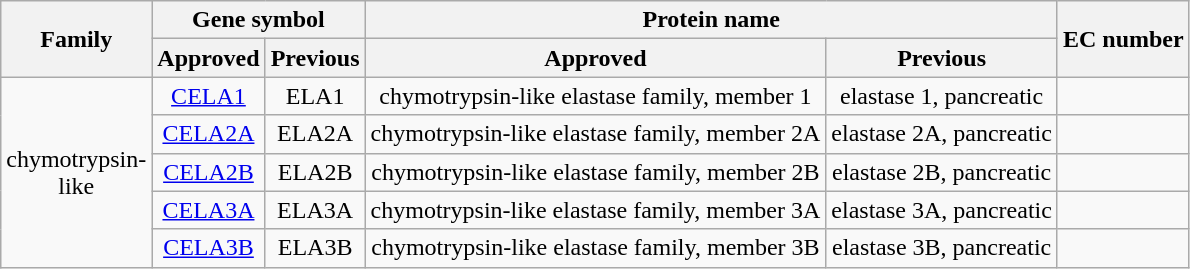<table class="wikitable" style="text-align:center">
<tr>
<th rowspan = 2>Family</th>
<th colspan = 2>Gene symbol</th>
<th colspan = 2>Protein name</th>
<th rowspan = 2>EC number</th>
</tr>
<tr>
<th>Approved</th>
<th>Previous</th>
<th>Approved</th>
<th>Previous</th>
</tr>
<tr>
<td rowspan = 5>chymotrypsin-<br>like</td>
<td><a href='#'>CELA1</a></td>
<td>ELA1</td>
<td>chymotrypsin-like elastase family, member 1</td>
<td>elastase 1, pancreatic</td>
<td></td>
</tr>
<tr>
<td><a href='#'>CELA2A</a></td>
<td>ELA2A</td>
<td>chymotrypsin-like elastase family, member 2A</td>
<td>elastase 2A, pancreatic</td>
<td></td>
</tr>
<tr>
<td><a href='#'>CELA2B</a></td>
<td>ELA2B</td>
<td>chymotrypsin-like elastase family, member 2B</td>
<td>elastase 2B, pancreatic</td>
<td></td>
</tr>
<tr>
<td><a href='#'>CELA3A</a></td>
<td>ELA3A</td>
<td>chymotrypsin-like elastase family, member 3A</td>
<td>elastase 3A, pancreatic</td>
<td></td>
</tr>
<tr>
<td><a href='#'>CELA3B</a></td>
<td>ELA3B</td>
<td>chymotrypsin-like elastase family, member 3B</td>
<td>elastase 3B, pancreatic</td>
<td></td>
</tr>
</table>
